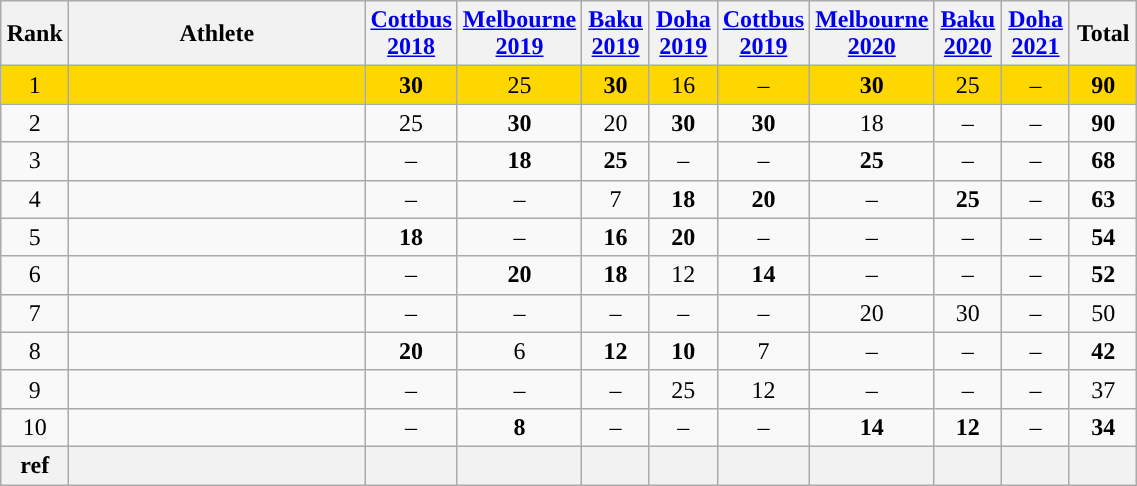<table style="width:60%;" class="wikitable">
<tr>
<th style="text-align:center; width:6%;">Rank</th>
<th style="text-align:center; width:30%;">Athlete</th>
<th style="text-align:center; width:6%;"><a href='#'>Cottbus 2018</a></th>
<th style="text-align:center; width:6%;"><a href='#'>Melbourne 2019</a></th>
<th style="text-align:center; width:6%;"><a href='#'>Baku 2019</a></th>
<th style="text-align:center; width:6%;"><a href='#'>Doha 2019</a></th>
<th style="text-align:center; width:6%;"><a href='#'>Cottbus 2019</a></th>
<th style="text-align:center; width:6%;"><a href='#'>Melbourne 2020</a></th>
<th style="text-align:center; width:6%;"><a href='#'>Baku 2020</a></th>
<th style="text-align:center; width:6%;"><a href='#'>Doha 2021</a></th>
<th style="text-align:center; width:6%;">Total</th>
</tr>
<tr scope=row style="text-align:center" bgcolor=gold>
<td>1</td>
<td align=left></td>
<td><strong>30</strong></td>
<td>25</td>
<td><strong>30</strong></td>
<td>16</td>
<td>–</td>
<td><strong>30</strong></td>
<td>25</td>
<td>–</td>
<td><strong>90</strong></td>
</tr>
<tr scope=row style="text-align:center">
<td>2</td>
<td align=left></td>
<td>25</td>
<td><strong>30</strong></td>
<td>20</td>
<td><strong>30</strong></td>
<td><strong>30</strong></td>
<td>18</td>
<td>–</td>
<td>–</td>
<td><strong>90</strong></td>
</tr>
<tr scope=row style="text-align:center">
<td>3</td>
<td align=left></td>
<td>–</td>
<td><strong>18</strong></td>
<td><strong>25</strong></td>
<td>–</td>
<td>–</td>
<td><strong>25</strong></td>
<td>–</td>
<td>–</td>
<td><strong>68</strong></td>
</tr>
<tr scope=row style="text-align:center">
<td>4</td>
<td align=left></td>
<td>–</td>
<td>–</td>
<td>7</td>
<td><strong>18</strong></td>
<td><strong>20</strong></td>
<td>–</td>
<td><strong>25</strong></td>
<td>–</td>
<td><strong>63</strong></td>
</tr>
<tr scope=row style="text-align:center">
<td>5</td>
<td align=left></td>
<td><strong>18</strong></td>
<td>–</td>
<td><strong>16</strong></td>
<td><strong>20</strong></td>
<td>–</td>
<td>–</td>
<td>–</td>
<td>–</td>
<td><strong>54</strong></td>
</tr>
<tr scope=row style="text-align:center">
<td>6</td>
<td align=left></td>
<td>–</td>
<td><strong>20</strong></td>
<td><strong>18</strong></td>
<td>12</td>
<td><strong>14</strong></td>
<td>–</td>
<td>–</td>
<td>–</td>
<td><strong>52</strong></td>
</tr>
<tr scope=row style="text-align:center">
<td>7</td>
<td align=left></td>
<td>–</td>
<td>–</td>
<td>–</td>
<td>–</td>
<td>–</td>
<td>20</td>
<td>30</td>
<td>–</td>
<td>50</td>
</tr>
<tr scope=row style="text-align:center">
<td>8</td>
<td align=left></td>
<td><strong>20</strong></td>
<td>6</td>
<td><strong>12</strong></td>
<td><strong>10</strong></td>
<td>7</td>
<td>–</td>
<td>–</td>
<td>–</td>
<td><strong>42</strong></td>
</tr>
<tr scope=row style="text-align:center">
<td>9</td>
<td align=left></td>
<td>–</td>
<td>–</td>
<td>–</td>
<td>25</td>
<td>12</td>
<td>–</td>
<td>–</td>
<td>–</td>
<td>37</td>
</tr>
<tr scope=row style="text-align:center">
<td>10</td>
<td align=left></td>
<td>–</td>
<td><strong>8</strong></td>
<td>–</td>
<td>–</td>
<td>–</td>
<td><strong>14</strong></td>
<td><strong>12</strong></td>
<td>–</td>
<td><strong>34</strong></td>
</tr>
<tr scope=row style="text-align:center">
<th>ref</th>
<th></th>
<th></th>
<th></th>
<th></th>
<th></th>
<th></th>
<th></th>
<th></th>
<th></th>
<th></th>
</tr>
</table>
